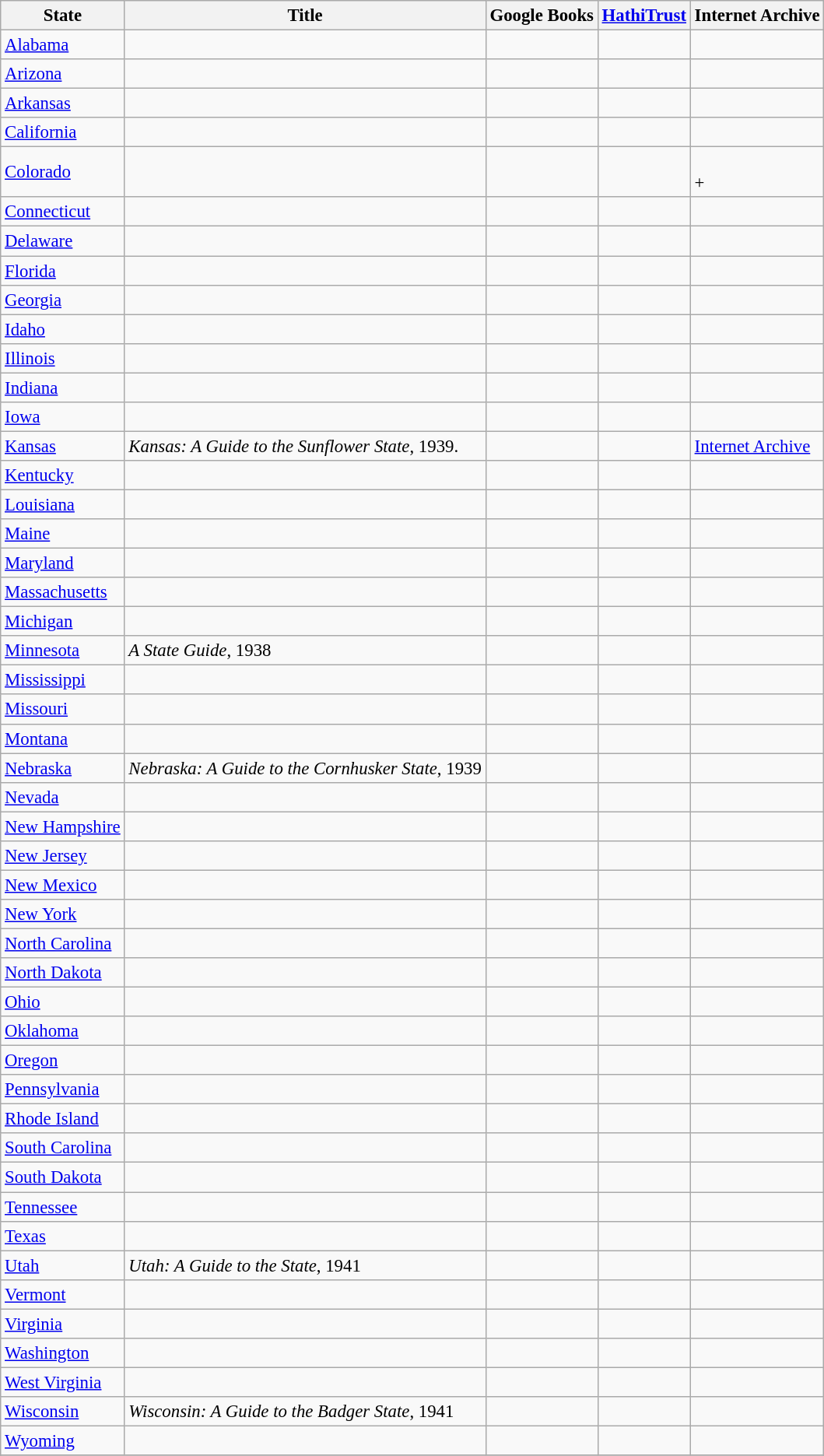<table class="wikitable sortable" style="font-size: 95%;">
<tr>
<th>State</th>
<th>Title</th>
<th>Google Books</th>
<th><a href='#'>HathiTrust</a></th>
<th>Internet Archive</th>
</tr>
<tr>
<td><a href='#'>Alabama</a></td>
<td></td>
<td></td>
<td></td>
<td></td>
</tr>
<tr>
<td><a href='#'>Arizona</a></td>
<td></td>
<td></td>
<td></td>
<td></td>
</tr>
<tr>
<td><a href='#'>Arkansas</a></td>
<td></td>
<td></td>
<td></td>
<td></td>
</tr>
<tr>
<td><a href='#'>California</a></td>
<td></td>
<td></td>
<td></td>
<td></td>
</tr>
<tr>
<td><a href='#'>Colorado</a></td>
<td></td>
<td></td>
<td></td>
<td><br>+ </td>
</tr>
<tr>
<td><a href='#'>Connecticut</a></td>
<td></td>
<td></td>
<td></td>
<td></td>
</tr>
<tr>
<td><a href='#'>Delaware</a></td>
<td></td>
<td></td>
<td></td>
<td></td>
</tr>
<tr>
<td><a href='#'>Florida</a></td>
<td></td>
<td></td>
<td></td>
<td></td>
</tr>
<tr>
<td><a href='#'>Georgia</a></td>
<td></td>
<td></td>
<td></td>
<td></td>
</tr>
<tr>
<td><a href='#'>Idaho</a></td>
<td></td>
<td></td>
<td></td>
<td></td>
</tr>
<tr>
<td><a href='#'>Illinois</a></td>
<td></td>
<td></td>
<td></td>
<td></td>
</tr>
<tr>
<td><a href='#'>Indiana</a></td>
<td></td>
<td></td>
<td></td>
<td></td>
</tr>
<tr>
<td><a href='#'>Iowa</a></td>
<td></td>
<td></td>
<td></td>
<td></td>
</tr>
<tr>
<td><a href='#'>Kansas</a></td>
<td><em>Kansas: A Guide to the Sunflower State</em>, 1939.</td>
<td></td>
<td></td>
<td><a href='#'>Internet Archive</a></td>
</tr>
<tr>
<td><a href='#'>Kentucky</a></td>
<td></td>
<td></td>
<td></td>
<td></td>
</tr>
<tr>
<td><a href='#'>Louisiana</a></td>
<td></td>
<td></td>
<td></td>
<td></td>
</tr>
<tr>
<td><a href='#'>Maine</a></td>
<td></td>
<td></td>
<td></td>
<td></td>
</tr>
<tr>
<td><a href='#'>Maryland</a></td>
<td></td>
<td></td>
<td></td>
<td></td>
</tr>
<tr>
<td><a href='#'>Massachusetts</a></td>
<td></td>
<td></td>
<td></td>
<td></td>
</tr>
<tr>
<td><a href='#'>Michigan</a></td>
<td></td>
<td></td>
<td></td>
<td></td>
</tr>
<tr>
<td><a href='#'>Minnesota</a></td>
<td><em>A State Guide</em>, 1938</td>
<td></td>
<td></td>
<td></td>
</tr>
<tr>
<td><a href='#'>Mississippi</a></td>
<td></td>
<td></td>
<td></td>
<td></td>
</tr>
<tr>
<td><a href='#'>Missouri</a></td>
<td></td>
<td></td>
<td></td>
<td></td>
</tr>
<tr>
<td><a href='#'>Montana</a></td>
<td></td>
<td></td>
<td></td>
<td></td>
</tr>
<tr>
<td><a href='#'>Nebraska</a></td>
<td><em>Nebraska: A Guide to the Cornhusker State</em>, 1939</td>
<td></td>
<td></td>
<td></td>
</tr>
<tr>
<td><a href='#'>Nevada</a></td>
<td></td>
<td></td>
<td></td>
<td></td>
</tr>
<tr>
<td><a href='#'>New Hampshire</a></td>
<td></td>
<td></td>
<td></td>
<td></td>
</tr>
<tr>
<td><a href='#'>New Jersey</a></td>
<td></td>
<td></td>
<td></td>
<td></td>
</tr>
<tr>
<td><a href='#'>New Mexico</a></td>
<td></td>
<td></td>
<td></td>
<td></td>
</tr>
<tr>
<td><a href='#'>New York</a></td>
<td></td>
<td></td>
<td></td>
<td></td>
</tr>
<tr>
<td><a href='#'>North Carolina</a></td>
<td></td>
<td></td>
<td></td>
<td></td>
</tr>
<tr>
<td><a href='#'>North Dakota</a></td>
<td></td>
<td></td>
<td></td>
<td></td>
</tr>
<tr>
<td><a href='#'>Ohio</a></td>
<td></td>
<td></td>
<td></td>
<td></td>
</tr>
<tr>
<td><a href='#'>Oklahoma</a></td>
<td></td>
<td></td>
<td></td>
<td></td>
</tr>
<tr>
<td><a href='#'>Oregon</a></td>
<td></td>
<td></td>
<td></td>
<td></td>
</tr>
<tr>
<td><a href='#'>Pennsylvania</a></td>
<td></td>
<td></td>
<td></td>
<td></td>
</tr>
<tr>
<td><a href='#'>Rhode Island</a></td>
<td></td>
<td></td>
<td></td>
<td></td>
</tr>
<tr>
<td><a href='#'>South Carolina</a></td>
<td></td>
<td></td>
<td></td>
<td></td>
</tr>
<tr>
<td><a href='#'>South Dakota</a></td>
<td></td>
<td></td>
<td></td>
<td></td>
</tr>
<tr>
<td><a href='#'>Tennessee</a></td>
<td></td>
<td></td>
<td></td>
<td></td>
</tr>
<tr>
<td><a href='#'>Texas</a></td>
<td></td>
<td></td>
<td></td>
<td></td>
</tr>
<tr>
<td><a href='#'>Utah</a></td>
<td><em>Utah: A Guide to the State</em>, 1941</td>
<td></td>
<td></td>
<td></td>
</tr>
<tr>
<td><a href='#'>Vermont</a></td>
<td></td>
<td></td>
<td></td>
<td></td>
</tr>
<tr>
<td><a href='#'>Virginia</a></td>
<td></td>
<td></td>
<td></td>
<td></td>
</tr>
<tr>
<td><a href='#'>Washington</a></td>
<td></td>
<td></td>
<td></td>
<td></td>
</tr>
<tr>
<td><a href='#'>West Virginia</a></td>
<td></td>
<td><br></td>
<td></td>
<td></td>
</tr>
<tr>
<td><a href='#'>Wisconsin</a></td>
<td><em>Wisconsin: A Guide to the Badger State</em>, 1941</td>
<td></td>
<td></td>
<td></td>
</tr>
<tr>
<td><a href='#'>Wyoming</a></td>
<td></td>
<td></td>
<td></td>
<td></td>
</tr>
<tr>
</tr>
<tr>
</tr>
</table>
